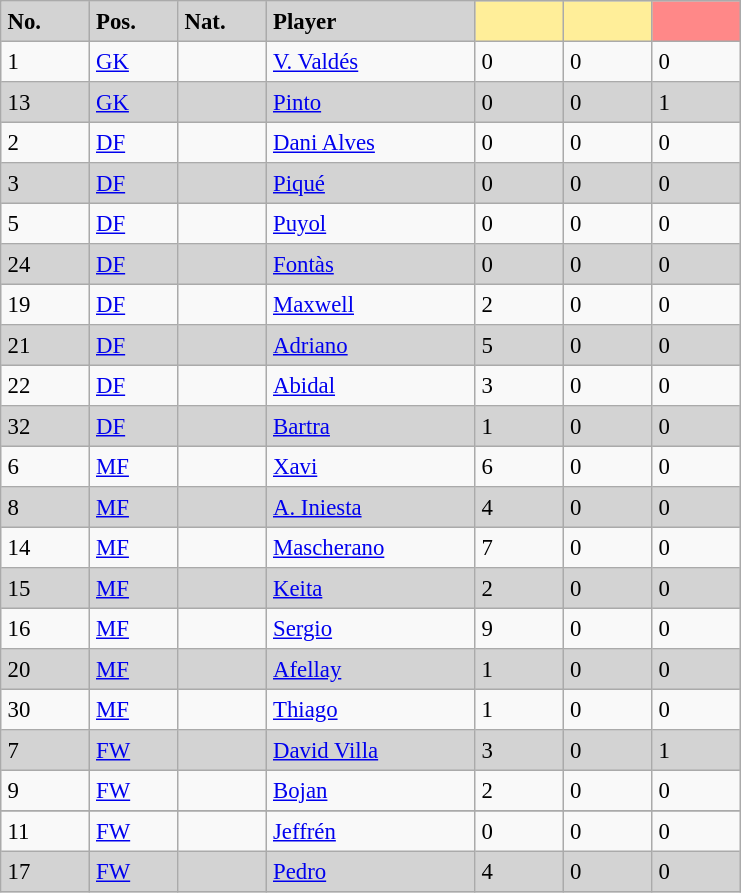<table class="sortable" border="2" cellpadding="4" cellspacing="0" style="text-align:left; margin: 1em 1em 1em 0; background: #f9f9f9; border: 1px #aaa solid; border-collapse: collapse; font-size: 95%;">
<tr bgcolor=#D3D3D3>
<th class="sortable" width="50px">No.</th>
<th width="50px">Pos.</th>
<th class="sortable" width="50px">Nat.</th>
<th width="130px">Player</th>
<th width="50px" style="background: #FFEE99"></th>
<th width="50px" style="background: #FFEE99"></th>
<th width="50px" style="background: #FF8888"></th>
</tr>
<tr>
<td>1</td>
<td><a href='#'>GK</a></td>
<td></td>
<td><a href='#'>V. Valdés</a></td>
<td>0</td>
<td>0</td>
<td>0</td>
</tr>
<tr bgcolor=#D3D3D3>
<td>13</td>
<td><a href='#'>GK</a></td>
<td></td>
<td><a href='#'>Pinto</a></td>
<td>0</td>
<td>0</td>
<td>1</td>
</tr>
<tr>
<td>2</td>
<td><a href='#'>DF</a></td>
<td></td>
<td><a href='#'>Dani Alves</a></td>
<td>0</td>
<td>0</td>
<td>0</td>
</tr>
<tr bgcolor=#D3D3D3>
<td>3</td>
<td><a href='#'>DF</a></td>
<td></td>
<td><a href='#'>Piqué</a></td>
<td>0</td>
<td>0</td>
<td>0</td>
</tr>
<tr>
<td>5</td>
<td><a href='#'>DF</a></td>
<td></td>
<td><a href='#'>Puyol</a></td>
<td>0</td>
<td>0</td>
<td>0</td>
</tr>
<tr bgcolor=#D3D3D3>
<td>24</td>
<td><a href='#'>DF</a></td>
<td></td>
<td><a href='#'>Fontàs</a></td>
<td>0</td>
<td>0</td>
<td>0</td>
</tr>
<tr>
<td>19</td>
<td><a href='#'>DF</a></td>
<td></td>
<td><a href='#'>Maxwell</a></td>
<td>2</td>
<td>0</td>
<td>0</td>
</tr>
<tr bgcolor=#D3D3D3>
<td>21</td>
<td><a href='#'>DF</a></td>
<td></td>
<td><a href='#'>Adriano</a></td>
<td>5</td>
<td>0</td>
<td>0</td>
</tr>
<tr>
<td>22</td>
<td><a href='#'>DF</a></td>
<td></td>
<td><a href='#'>Abidal</a></td>
<td>3</td>
<td>0</td>
<td>0</td>
</tr>
<tr bgcolor=#D3D3D3>
<td>32</td>
<td><a href='#'>DF</a></td>
<td></td>
<td><a href='#'>Bartra</a></td>
<td>1</td>
<td>0</td>
<td>0</td>
</tr>
<tr>
<td>6</td>
<td><a href='#'>MF</a></td>
<td></td>
<td><a href='#'>Xavi</a></td>
<td>6</td>
<td>0</td>
<td>0</td>
</tr>
<tr bgcolor=#D3D3D3>
<td>8</td>
<td><a href='#'>MF</a></td>
<td></td>
<td><a href='#'>A. Iniesta</a></td>
<td>4</td>
<td>0</td>
<td>0</td>
</tr>
<tr>
<td>14</td>
<td><a href='#'>MF</a></td>
<td></td>
<td><a href='#'>Mascherano</a></td>
<td>7</td>
<td>0</td>
<td>0</td>
</tr>
<tr bgcolor=#D3D3D3>
<td>15</td>
<td><a href='#'>MF</a></td>
<td></td>
<td><a href='#'>Keita</a></td>
<td>2</td>
<td>0</td>
<td>0</td>
</tr>
<tr>
<td>16</td>
<td><a href='#'>MF</a></td>
<td></td>
<td><a href='#'>Sergio</a></td>
<td>9</td>
<td>0</td>
<td>0</td>
</tr>
<tr bgcolor=#D3D3D3>
<td>20</td>
<td><a href='#'>MF</a></td>
<td></td>
<td><a href='#'>Afellay</a></td>
<td>1</td>
<td>0</td>
<td>0</td>
</tr>
<tr>
<td>30</td>
<td><a href='#'>MF</a></td>
<td></td>
<td><a href='#'>Thiago</a></td>
<td>1</td>
<td>0</td>
<td>0</td>
</tr>
<tr bgcolor=#D3D3D3>
<td>7</td>
<td><a href='#'>FW</a></td>
<td></td>
<td><a href='#'>David Villa</a></td>
<td>3</td>
<td>0</td>
<td>1</td>
</tr>
<tr>
<td>9</td>
<td><a href='#'>FW</a></td>
<td></td>
<td><a href='#'>Bojan</a></td>
<td>2</td>
<td>0</td>
<td>0</td>
</tr>
<tr bgcolor=#D3D3D3>
</tr>
<tr>
<td>11</td>
<td><a href='#'>FW</a></td>
<td></td>
<td><a href='#'>Jeffrén</a></td>
<td>0</td>
<td>0</td>
<td>0</td>
</tr>
<tr bgcolor=#D3D3D3>
<td>17</td>
<td><a href='#'>FW</a></td>
<td></td>
<td><a href='#'>Pedro</a></td>
<td>4</td>
<td>0</td>
<td>0</td>
</tr>
</table>
